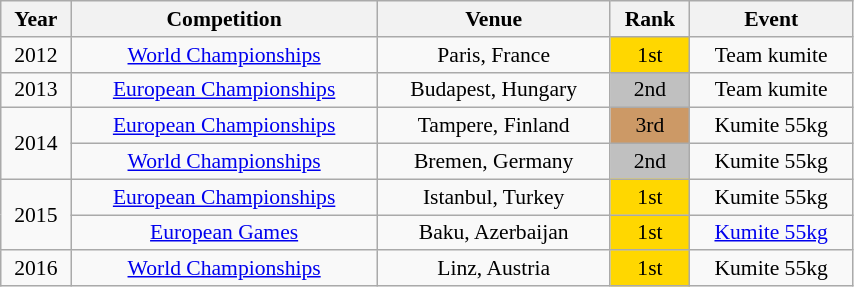<table class="wikitable sortable" width=45% style="font-size:90%; text-align:center;">
<tr>
<th>Year</th>
<th>Competition</th>
<th>Venue</th>
<th>Rank</th>
<th>Event</th>
</tr>
<tr>
<td>2012</td>
<td><a href='#'>World Championships</a></td>
<td>Paris, France</td>
<td bgcolor="gold">1st</td>
<td>Team kumite</td>
</tr>
<tr>
<td>2013</td>
<td><a href='#'>European Championships</a></td>
<td>Budapest, Hungary</td>
<td bgcolor="silver">2nd</td>
<td>Team kumite</td>
</tr>
<tr>
<td rowspan=2>2014</td>
<td><a href='#'>European Championships</a></td>
<td>Tampere, Finland</td>
<td bgcolor="cc9966">3rd</td>
<td>Kumite 55kg</td>
</tr>
<tr>
<td><a href='#'>World Championships</a></td>
<td>Bremen, Germany</td>
<td bgcolor="silver">2nd</td>
<td>Kumite 55kg</td>
</tr>
<tr>
<td rowspan=2>2015</td>
<td><a href='#'>European Championships</a></td>
<td>Istanbul, Turkey</td>
<td bgcolor="gold">1st</td>
<td>Kumite 55kg</td>
</tr>
<tr>
<td><a href='#'>European Games</a></td>
<td>Baku, Azerbaijan</td>
<td bgcolor="gold">1st</td>
<td><a href='#'>Kumite 55kg</a></td>
</tr>
<tr>
<td>2016</td>
<td><a href='#'>World Championships</a></td>
<td>Linz, Austria</td>
<td bgcolor="gold">1st</td>
<td>Kumite 55kg</td>
</tr>
</table>
